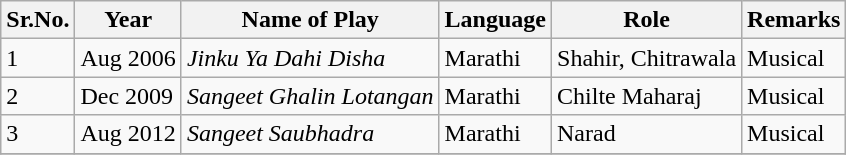<table class="wikitable sortable">
<tr>
<th>Sr.No.</th>
<th>Year</th>
<th>Name of Play</th>
<th>Language</th>
<th>Role</th>
<th>Remarks</th>
</tr>
<tr>
<td>1</td>
<td>Aug 2006</td>
<td><em>Jinku Ya Dahi Disha</em></td>
<td>Marathi</td>
<td>Shahir, Chitrawala</td>
<td>Musical</td>
</tr>
<tr>
<td>2</td>
<td>Dec 2009</td>
<td><em>Sangeet Ghalin Lotangan</em></td>
<td>Marathi</td>
<td>Chilte Maharaj</td>
<td>Musical</td>
</tr>
<tr>
<td>3</td>
<td>Aug 2012</td>
<td><em>Sangeet Saubhadra</em></td>
<td>Marathi</td>
<td>Narad</td>
<td>Musical</td>
</tr>
<tr>
</tr>
</table>
